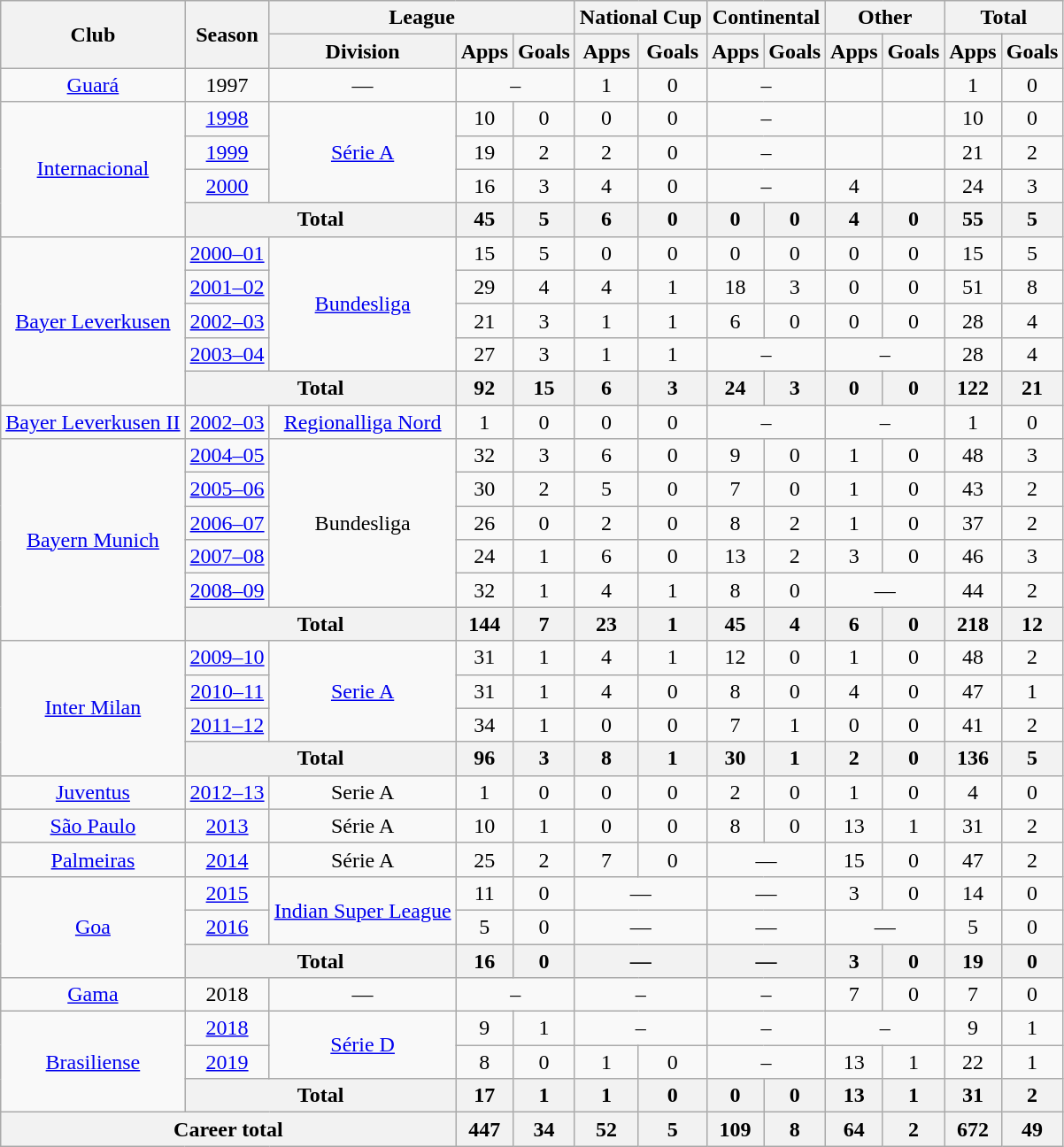<table class="wikitable" style="text-align:center">
<tr>
<th rowspan="2">Club</th>
<th rowspan="2">Season</th>
<th colspan="3">League</th>
<th colspan="2">National Cup</th>
<th colspan="2">Continental</th>
<th colspan="2">Other</th>
<th colspan="2">Total</th>
</tr>
<tr>
<th>Division</th>
<th>Apps</th>
<th>Goals</th>
<th>Apps</th>
<th>Goals</th>
<th>Apps</th>
<th>Goals</th>
<th>Apps</th>
<th>Goals</th>
<th>Apps</th>
<th>Goals</th>
</tr>
<tr>
<td><a href='#'>Guará</a></td>
<td>1997</td>
<td>—</td>
<td colspan="2">–</td>
<td>1</td>
<td>0</td>
<td colspan="2">–</td>
<td></td>
<td></td>
<td>1</td>
<td>0</td>
</tr>
<tr>
<td rowspan="4"><a href='#'>Internacional</a></td>
<td><a href='#'>1998</a></td>
<td rowspan="3"><a href='#'>Série A</a></td>
<td>10</td>
<td>0</td>
<td>0</td>
<td>0</td>
<td colspan="2">–</td>
<td></td>
<td></td>
<td>10</td>
<td>0</td>
</tr>
<tr>
<td><a href='#'>1999</a></td>
<td>19</td>
<td>2</td>
<td>2</td>
<td>0</td>
<td colspan="2">–</td>
<td></td>
<td></td>
<td>21</td>
<td>2</td>
</tr>
<tr>
<td><a href='#'>2000</a></td>
<td>16</td>
<td>3</td>
<td>4</td>
<td>0</td>
<td colspan="2">–</td>
<td>4</td>
<td></td>
<td>24</td>
<td>3</td>
</tr>
<tr>
<th colspan="2">Total</th>
<th>45</th>
<th>5</th>
<th>6</th>
<th>0</th>
<th>0</th>
<th>0</th>
<th>4</th>
<th>0</th>
<th>55</th>
<th>5</th>
</tr>
<tr>
<td rowspan="5"><a href='#'>Bayer Leverkusen</a></td>
<td><a href='#'>2000–01</a></td>
<td rowspan="4"><a href='#'>Bundesliga</a></td>
<td>15</td>
<td>5</td>
<td>0</td>
<td>0</td>
<td>0</td>
<td>0</td>
<td>0</td>
<td>0</td>
<td>15</td>
<td>5</td>
</tr>
<tr>
<td><a href='#'>2001–02</a></td>
<td>29</td>
<td>4</td>
<td>4</td>
<td>1</td>
<td>18</td>
<td>3</td>
<td>0</td>
<td>0</td>
<td>51</td>
<td>8</td>
</tr>
<tr>
<td><a href='#'>2002–03</a></td>
<td>21</td>
<td>3</td>
<td>1</td>
<td>1</td>
<td>6</td>
<td>0</td>
<td>0</td>
<td>0</td>
<td>28</td>
<td>4</td>
</tr>
<tr>
<td><a href='#'>2003–04</a></td>
<td>27</td>
<td>3</td>
<td>1</td>
<td>1</td>
<td colspan="2">–</td>
<td colspan="2">–</td>
<td>28</td>
<td>4</td>
</tr>
<tr>
<th colspan="2">Total</th>
<th>92</th>
<th>15</th>
<th>6</th>
<th>3</th>
<th>24</th>
<th>3</th>
<th>0</th>
<th>0</th>
<th>122</th>
<th>21</th>
</tr>
<tr>
<td><a href='#'>Bayer Leverkusen II</a></td>
<td><a href='#'>2002–03</a></td>
<td><a href='#'>Regionalliga Nord</a></td>
<td>1</td>
<td>0</td>
<td>0</td>
<td>0</td>
<td colspan="2">–</td>
<td colspan="2">–</td>
<td>1</td>
<td>0</td>
</tr>
<tr>
<td rowspan="6"><a href='#'>Bayern Munich</a></td>
<td><a href='#'>2004–05</a></td>
<td rowspan="5">Bundesliga</td>
<td>32</td>
<td>3</td>
<td>6</td>
<td>0</td>
<td>9</td>
<td>0</td>
<td>1</td>
<td>0</td>
<td>48</td>
<td>3</td>
</tr>
<tr>
<td><a href='#'>2005–06</a></td>
<td>30</td>
<td>2</td>
<td>5</td>
<td>0</td>
<td>7</td>
<td>0</td>
<td>1</td>
<td>0</td>
<td>43</td>
<td>2</td>
</tr>
<tr>
<td><a href='#'>2006–07</a></td>
<td>26</td>
<td>0</td>
<td>2</td>
<td>0</td>
<td>8</td>
<td>2</td>
<td>1</td>
<td>0</td>
<td>37</td>
<td>2</td>
</tr>
<tr>
<td><a href='#'>2007–08</a></td>
<td>24</td>
<td>1</td>
<td>6</td>
<td>0</td>
<td>13</td>
<td>2</td>
<td>3</td>
<td>0</td>
<td>46</td>
<td>3</td>
</tr>
<tr>
<td><a href='#'>2008–09</a></td>
<td>32</td>
<td>1</td>
<td>4</td>
<td>1</td>
<td>8</td>
<td>0</td>
<td colspan="2">—</td>
<td>44</td>
<td>2</td>
</tr>
<tr>
<th colspan="2">Total</th>
<th>144</th>
<th>7</th>
<th>23</th>
<th>1</th>
<th>45</th>
<th>4</th>
<th>6</th>
<th>0</th>
<th>218</th>
<th>12</th>
</tr>
<tr>
<td rowspan="4"><a href='#'>Inter Milan</a></td>
<td><a href='#'>2009–10</a></td>
<td rowspan="3"><a href='#'>Serie A</a></td>
<td>31</td>
<td>1</td>
<td>4</td>
<td>1</td>
<td>12</td>
<td>0</td>
<td>1</td>
<td>0</td>
<td>48</td>
<td>2</td>
</tr>
<tr>
<td><a href='#'>2010–11</a></td>
<td>31</td>
<td>1</td>
<td>4</td>
<td>0</td>
<td>8</td>
<td>0</td>
<td>4</td>
<td>0</td>
<td>47</td>
<td>1</td>
</tr>
<tr>
<td><a href='#'>2011–12</a></td>
<td>34</td>
<td>1</td>
<td>0</td>
<td>0</td>
<td>7</td>
<td>1</td>
<td>0</td>
<td>0</td>
<td>41</td>
<td>2</td>
</tr>
<tr>
<th colspan="2">Total</th>
<th>96</th>
<th>3</th>
<th>8</th>
<th>1</th>
<th>30</th>
<th>1</th>
<th>2</th>
<th>0</th>
<th>136</th>
<th>5</th>
</tr>
<tr>
<td><a href='#'>Juventus</a></td>
<td><a href='#'>2012–13</a></td>
<td>Serie A</td>
<td>1</td>
<td>0</td>
<td>0</td>
<td>0</td>
<td>2</td>
<td>0</td>
<td>1</td>
<td>0</td>
<td>4</td>
<td>0</td>
</tr>
<tr>
<td><a href='#'>São Paulo</a></td>
<td><a href='#'>2013</a></td>
<td>Série A</td>
<td>10</td>
<td>1</td>
<td>0</td>
<td>0</td>
<td>8</td>
<td>0</td>
<td>13</td>
<td>1</td>
<td>31</td>
<td>2</td>
</tr>
<tr>
<td><a href='#'>Palmeiras</a></td>
<td><a href='#'>2014</a></td>
<td>Série A</td>
<td>25</td>
<td>2</td>
<td>7</td>
<td>0</td>
<td colspan="2">—</td>
<td>15</td>
<td>0</td>
<td>47</td>
<td>2</td>
</tr>
<tr>
<td rowspan="3"><a href='#'>Goa</a></td>
<td><a href='#'>2015</a></td>
<td rowspan="2"><a href='#'>Indian Super League</a></td>
<td>11</td>
<td>0</td>
<td colspan="2">—</td>
<td colspan="2">—</td>
<td>3</td>
<td>0</td>
<td>14</td>
<td>0</td>
</tr>
<tr>
<td><a href='#'>2016</a></td>
<td>5</td>
<td>0</td>
<td colspan="2">—</td>
<td colspan="2">—</td>
<td colspan="2">—</td>
<td>5</td>
<td>0</td>
</tr>
<tr>
<th colspan="2">Total</th>
<th>16</th>
<th>0</th>
<th colspan="2">—</th>
<th colspan="2">—</th>
<th>3</th>
<th>0</th>
<th>19</th>
<th>0</th>
</tr>
<tr>
<td><a href='#'>Gama</a></td>
<td>2018</td>
<td>—</td>
<td colspan="2">–</td>
<td colspan="2">–</td>
<td colspan="2">–</td>
<td>7</td>
<td>0</td>
<td>7</td>
<td>0</td>
</tr>
<tr>
<td rowspan="3"><a href='#'>Brasiliense</a></td>
<td><a href='#'>2018</a></td>
<td rowspan="2"><a href='#'>Série D</a></td>
<td>9</td>
<td>1</td>
<td colspan="2">–</td>
<td colspan="2">–</td>
<td colspan="2">–</td>
<td>9</td>
<td>1</td>
</tr>
<tr>
<td><a href='#'>2019</a></td>
<td>8</td>
<td>0</td>
<td>1</td>
<td>0</td>
<td colspan="2">–</td>
<td>13</td>
<td>1</td>
<td>22</td>
<td>1</td>
</tr>
<tr>
<th colspan="2">Total</th>
<th>17</th>
<th>1</th>
<th>1</th>
<th>0</th>
<th>0</th>
<th>0</th>
<th>13</th>
<th>1</th>
<th>31</th>
<th>2</th>
</tr>
<tr>
<th colspan="3">Career total</th>
<th>447</th>
<th>34</th>
<th>52</th>
<th>5</th>
<th>109</th>
<th>8</th>
<th>64</th>
<th>2</th>
<th>672</th>
<th>49</th>
</tr>
</table>
